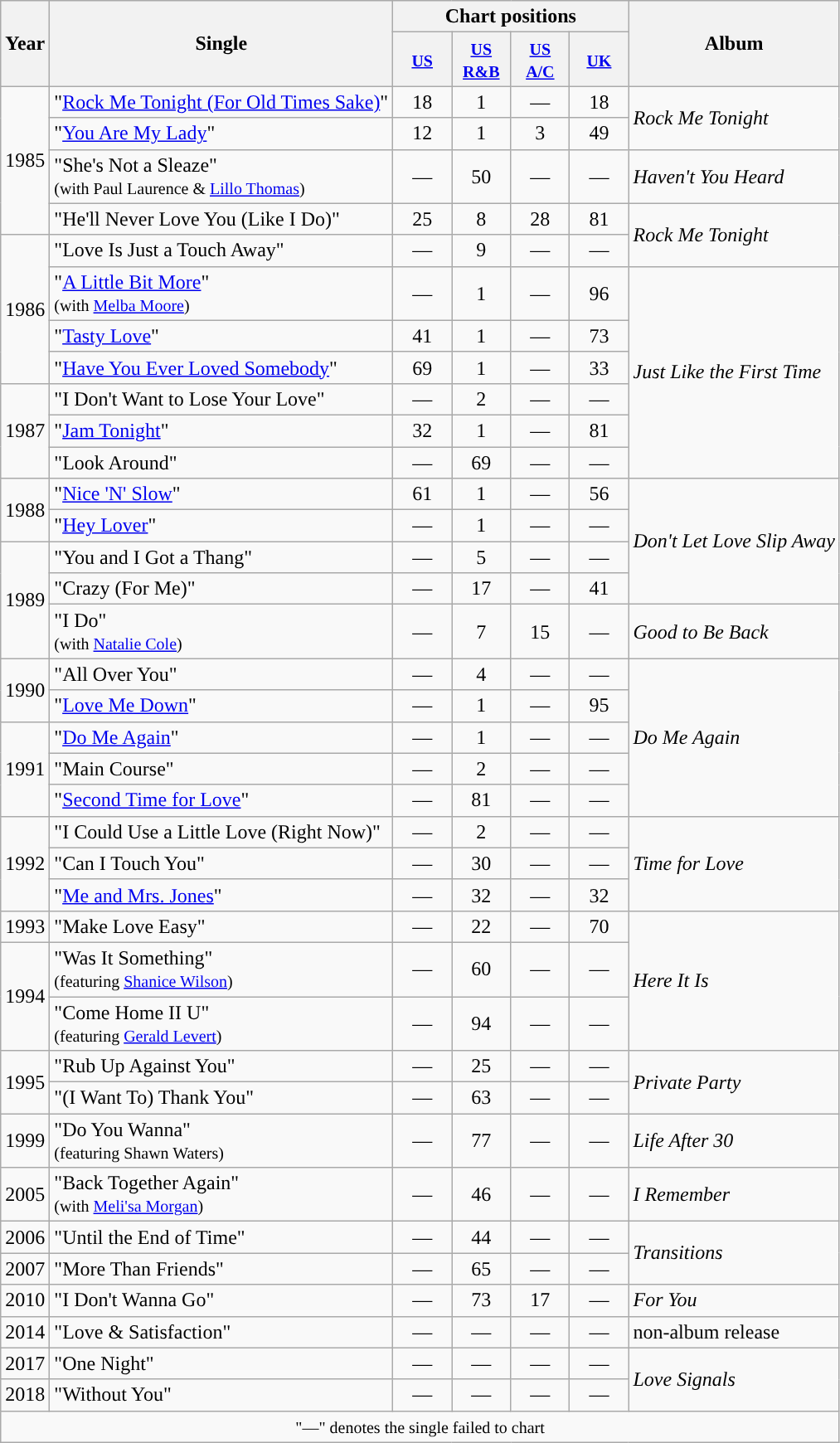<table class="wikitable" style="text-align:center;">
<tr>
<th rowspan="2">Year</th>
<th rowspan="2">Single</th>
<th colspan="4">Chart positions</th>
<th rowspan="2">Album</th>
</tr>
<tr>
<th style="width:40px;"><small><a href='#'>US</a></small><br></th>
<th style="width:40px;"><small><a href='#'>US<br>R&B</a></small><br></th>
<th style="width:40px;"><small><a href='#'>US<br>A/C</a></small><br></th>
<th style="width:40px;"><small><a href='#'>UK</a></small><br></th>
</tr>
<tr>
<td rowspan="4">1985</td>
<td style="text-align:left;">"<a href='#'>Rock Me Tonight (For Old Times Sake)</a>"</td>
<td>18</td>
<td>1</td>
<td>—</td>
<td>18</td>
<td style="text-align:left;" rowspan="2"><em>Rock Me Tonight</em></td>
</tr>
<tr>
<td style="text-align:left;">"<a href='#'>You Are My Lady</a>"</td>
<td>12</td>
<td>1</td>
<td>3</td>
<td>49</td>
</tr>
<tr>
<td style="text-align:left;">"She's Not a Sleaze" <br><small>(with Paul Laurence & <a href='#'>Lillo Thomas</a>)</small></td>
<td>—</td>
<td>50</td>
<td>—</td>
<td>—</td>
<td style="text-align:left;"><em>Haven't You Heard</em></td>
</tr>
<tr>
<td style="text-align:left;">"He'll Never Love You (Like I Do)"</td>
<td>25</td>
<td>8</td>
<td>28</td>
<td>81</td>
<td style="text-align:left;" rowspan="2"><em>Rock Me Tonight</em></td>
</tr>
<tr>
<td rowspan="4">1986</td>
<td style="text-align:left;">"Love Is Just a Touch Away"</td>
<td>—</td>
<td>9</td>
<td>—</td>
<td>—</td>
</tr>
<tr>
<td style="text-align:left;">"<a href='#'>A Little Bit More</a>" <br><small>(with <a href='#'>Melba Moore</a>)</small></td>
<td>—</td>
<td>1</td>
<td>—</td>
<td>96</td>
<td style="text-align:left;" rowspan="6"><em>Just Like the First Time</em></td>
</tr>
<tr>
<td style="text-align:left;">"<a href='#'>Tasty Love</a>"</td>
<td>41</td>
<td>1</td>
<td>—</td>
<td>73</td>
</tr>
<tr>
<td style="text-align:left;">"<a href='#'>Have You Ever Loved Somebody</a>"</td>
<td>69</td>
<td>1</td>
<td>—</td>
<td>33</td>
</tr>
<tr>
<td rowspan="3">1987</td>
<td style="text-align:left;">"I Don't Want to Lose Your Love"</td>
<td>—</td>
<td>2</td>
<td>—</td>
<td>—</td>
</tr>
<tr>
<td style="text-align:left;">"<a href='#'>Jam Tonight</a>"</td>
<td>32</td>
<td>1</td>
<td>—</td>
<td>81</td>
</tr>
<tr>
<td style="text-align:left;">"Look Around"</td>
<td>—</td>
<td>69</td>
<td>—</td>
<td>—</td>
</tr>
<tr>
<td rowspan="2">1988</td>
<td style="text-align:left;">"<a href='#'>Nice 'N' Slow</a>"</td>
<td>61</td>
<td>1</td>
<td>—</td>
<td>56</td>
<td style="text-align:left;" rowspan="4"><em>Don't Let Love Slip Away</em></td>
</tr>
<tr>
<td style="text-align:left;">"<a href='#'>Hey Lover</a>"</td>
<td>—</td>
<td>1</td>
<td>—</td>
<td>—</td>
</tr>
<tr>
<td rowspan="3">1989</td>
<td style="text-align:left;">"You and I Got a Thang"</td>
<td>—</td>
<td>5</td>
<td>—</td>
<td>—</td>
</tr>
<tr>
<td style="text-align:left;">"Crazy (For Me)"</td>
<td>—</td>
<td>17</td>
<td>—</td>
<td>41</td>
</tr>
<tr>
<td style="text-align:left;">"I Do" <br><small>(with <a href='#'>Natalie Cole</a>)</small></td>
<td>—</td>
<td>7</td>
<td>15</td>
<td>—</td>
<td style="text-align:left;"><em>Good to Be Back</em></td>
</tr>
<tr>
<td rowspan="2">1990</td>
<td style="text-align:left;">"All Over You"</td>
<td>—</td>
<td>4</td>
<td>—</td>
<td>—</td>
<td style="text-align:left;" rowspan="5"><em>Do Me Again</em></td>
</tr>
<tr>
<td style="text-align:left;">"<a href='#'>Love Me Down</a>"</td>
<td>—</td>
<td>1</td>
<td>—</td>
<td>95</td>
</tr>
<tr>
<td rowspan="3">1991</td>
<td style="text-align:left;">"<a href='#'>Do Me Again</a>"</td>
<td>—</td>
<td>1</td>
<td>—</td>
<td>—</td>
</tr>
<tr>
<td style="text-align:left;">"Main Course"</td>
<td>—</td>
<td>2</td>
<td>—</td>
<td>—</td>
</tr>
<tr>
<td style="text-align:left;">"<a href='#'>Second Time for Love</a>"</td>
<td>—</td>
<td>81</td>
<td>—</td>
<td>—</td>
</tr>
<tr>
<td rowspan="3">1992</td>
<td style="text-align:left;">"I Could Use a Little Love (Right Now)"</td>
<td>—</td>
<td>2</td>
<td>—</td>
<td>—</td>
<td style="text-align:left;" rowspan="3"><em>Time for Love</em></td>
</tr>
<tr>
<td style="text-align:left;">"Can I Touch You"</td>
<td>—</td>
<td>30</td>
<td>—</td>
<td>—</td>
</tr>
<tr>
<td style="text-align:left;">"<a href='#'>Me and Mrs. Jones</a>"</td>
<td>—</td>
<td>32</td>
<td>—</td>
<td>32</td>
</tr>
<tr>
<td>1993</td>
<td style="text-align:left;">"Make Love Easy"</td>
<td>—</td>
<td>22</td>
<td>—</td>
<td>70</td>
<td style="text-align:left;" rowspan="3"><em>Here It Is</em></td>
</tr>
<tr>
<td rowspan="2">1994</td>
<td style="text-align:left;">"Was It Something" <br><small>(featuring <a href='#'>Shanice Wilson</a>)</small></td>
<td>—</td>
<td>60</td>
<td>—</td>
<td>—</td>
</tr>
<tr>
<td style="text-align:left;">"Come Home II U" <br><small>(featuring <a href='#'>Gerald Levert</a>)</small></td>
<td>—</td>
<td>94</td>
<td>—</td>
<td>—</td>
</tr>
<tr>
<td rowspan="2">1995</td>
<td style="text-align:left;">"Rub Up Against You"</td>
<td>—</td>
<td>25</td>
<td>—</td>
<td>—</td>
<td style="text-align:left;" rowspan="2"><em>Private Party</em></td>
</tr>
<tr>
<td style="text-align:left;">"(I Want To) Thank You"</td>
<td>—</td>
<td>63</td>
<td>—</td>
<td>—</td>
</tr>
<tr>
<td>1999</td>
<td style="text-align:left;">"Do You Wanna" <br><small>(featuring Shawn Waters)</small></td>
<td>—</td>
<td>77</td>
<td>—</td>
<td>—</td>
<td style="text-align:left;"><em>Life After 30</em></td>
</tr>
<tr>
<td>2005</td>
<td style="text-align:left;">"Back Together Again"<br><small>(with <a href='#'>Meli'sa Morgan</a>)</small></td>
<td>—</td>
<td>46</td>
<td>—</td>
<td>—</td>
<td style="text-align:left;"><em>I Remember</em></td>
</tr>
<tr>
<td>2006</td>
<td style="text-align:left;">"Until the End of Time"</td>
<td>—</td>
<td>44</td>
<td>—</td>
<td>—</td>
<td style="text-align:left;" rowspan="2"><em>Transitions</em></td>
</tr>
<tr>
<td>2007</td>
<td style="text-align:left;">"More Than Friends"</td>
<td>—</td>
<td>65</td>
<td>—</td>
<td>—</td>
</tr>
<tr>
<td>2010</td>
<td style="text-align:left;">"I Don't Wanna Go"</td>
<td>—</td>
<td>73</td>
<td>17</td>
<td>—</td>
<td style="text-align:left;"><em>For You</em></td>
</tr>
<tr>
<td>2014</td>
<td style="text-align:left;">"Love & Satisfaction"</td>
<td>—</td>
<td>—</td>
<td>—</td>
<td>—</td>
<td style="text-align:left;" rowspan="1">non-album release</td>
</tr>
<tr>
<td>2017</td>
<td style="text-align:left;">"One Night"</td>
<td>—</td>
<td>—</td>
<td>—</td>
<td>—</td>
<td style="text-align:left;" rowspan="2"><em>Love Signals</em></td>
</tr>
<tr>
<td>2018</td>
<td style="text-align:left;">"Without You"</td>
<td>—</td>
<td>—</td>
<td>—</td>
<td>—</td>
</tr>
<tr>
<td style="text-align:center;" colspan="8"><small>"—" denotes the single failed to chart</small></td>
</tr>
</table>
